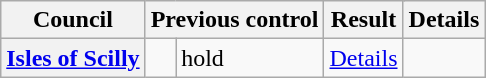<table class="wikitable sortable" border="1">
<tr>
<th scope="col">Council</th>
<th colspan=2>Previous control</th>
<th colspan=2>Result</th>
<th class="unsortable" scope="col">Details</th>
</tr>
<tr>
<th scope="row" style="text-align: left;"><a href='#'>Isles of Scilly</a></th>
<td></td>
<td> hold</td>
<td><a href='#'>Details</a></td>
</tr>
</table>
